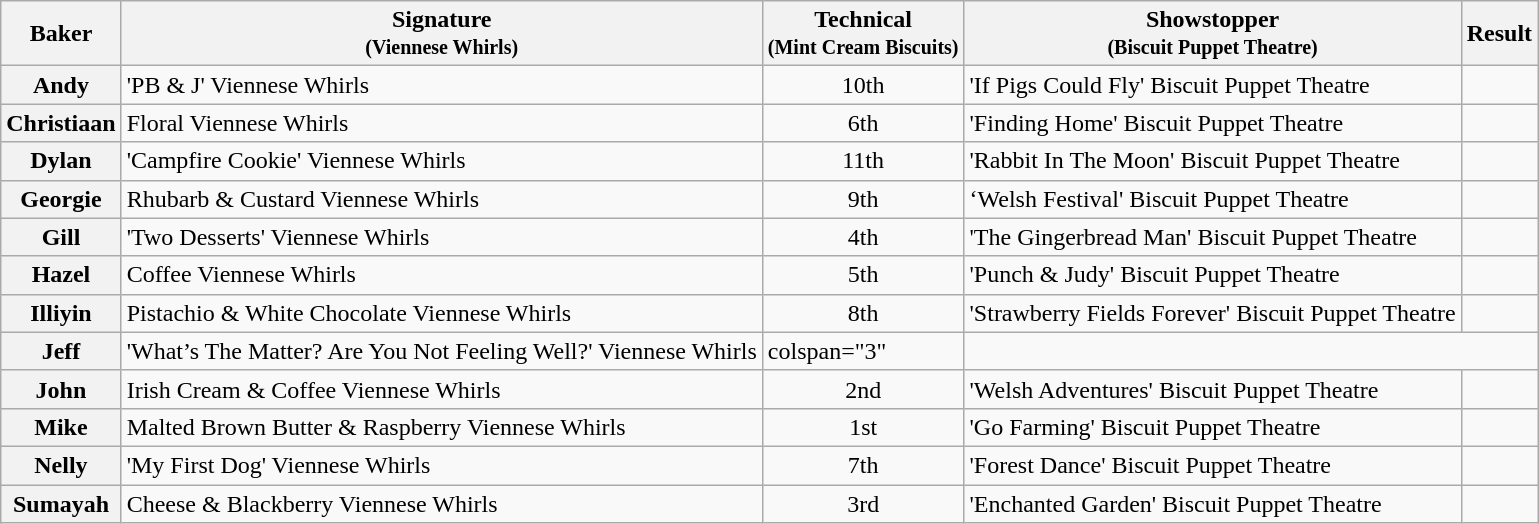<table class="wikitable sortable">
<tr>
<th scope="col">Baker</th>
<th scope="col" class="unsortable">Signature<br><small>(Viennese Whirls)</small></th>
<th scope="col">Technical<br><small>(Mint Cream Biscuits)</small></th>
<th scope="col" class="unsortable">Showstopper<br><small>(Biscuit Puppet Theatre)</small></th>
<th scope="col">Result</th>
</tr>
<tr>
<th scope="row">Andy</th>
<td>'PB & J' Viennese Whirls</td>
<td align="center">10th</td>
<td>'If Pigs Could Fly' Biscuit Puppet Theatre</td>
<td></td>
</tr>
<tr>
<th scope="row">Christiaan</th>
<td>Floral Viennese Whirls</td>
<td align="center">6th</td>
<td>'Finding Home' Biscuit Puppet Theatre</td>
<td></td>
</tr>
<tr>
<th scope="row">Dylan</th>
<td>'Campfire Cookie' Viennese Whirls</td>
<td align="center">11th</td>
<td>'Rabbit In The Moon' Biscuit Puppet Theatre</td>
<td></td>
</tr>
<tr>
<th scope="row">Georgie</th>
<td>Rhubarb & Custard Viennese Whirls</td>
<td align="center">9th</td>
<td>‘Welsh Festival' Biscuit Puppet Theatre</td>
<td></td>
</tr>
<tr>
<th scope="row">Gill</th>
<td>'Two Desserts' Viennese Whirls</td>
<td align="center">4th</td>
<td>'The Gingerbread Man' Biscuit Puppet Theatre</td>
<td></td>
</tr>
<tr>
<th scope="row">Hazel</th>
<td>Coffee Viennese Whirls</td>
<td align="center">5th</td>
<td>'Punch & Judy' Biscuit Puppet Theatre</td>
<td></td>
</tr>
<tr>
<th scope="row">Illiyin</th>
<td>Pistachio & White Chocolate Viennese Whirls</td>
<td align="center">8th</td>
<td>'Strawberry Fields Forever' Biscuit Puppet Theatre</td>
<td></td>
</tr>
<tr>
<th scope="row">Jeff</th>
<td>'What’s The Matter? Are You Not Feeling Well?' Viennese Whirls</td>
<td>colspan="3" </td>
</tr>
<tr>
<th scope="row">John</th>
<td>Irish Cream & Coffee Viennese Whirls</td>
<td align="center">2nd</td>
<td>'Welsh Adventures' Biscuit Puppet Theatre</td>
<td></td>
</tr>
<tr>
<th scope="row">Mike</th>
<td>Malted Brown Butter & Raspberry Viennese Whirls</td>
<td align="center">1st</td>
<td>'Go Farming' Biscuit Puppet Theatre</td>
<td></td>
</tr>
<tr>
<th scope="row">Nelly</th>
<td>'My First Dog' Viennese Whirls</td>
<td align="center">7th</td>
<td>'Forest Dance' Biscuit Puppet Theatre</td>
<td></td>
</tr>
<tr>
<th scope="row">Sumayah</th>
<td>Cheese & Blackberry Viennese Whirls</td>
<td align="center">3rd</td>
<td>'Enchanted Garden' Biscuit Puppet Theatre</td>
<td></td>
</tr>
</table>
